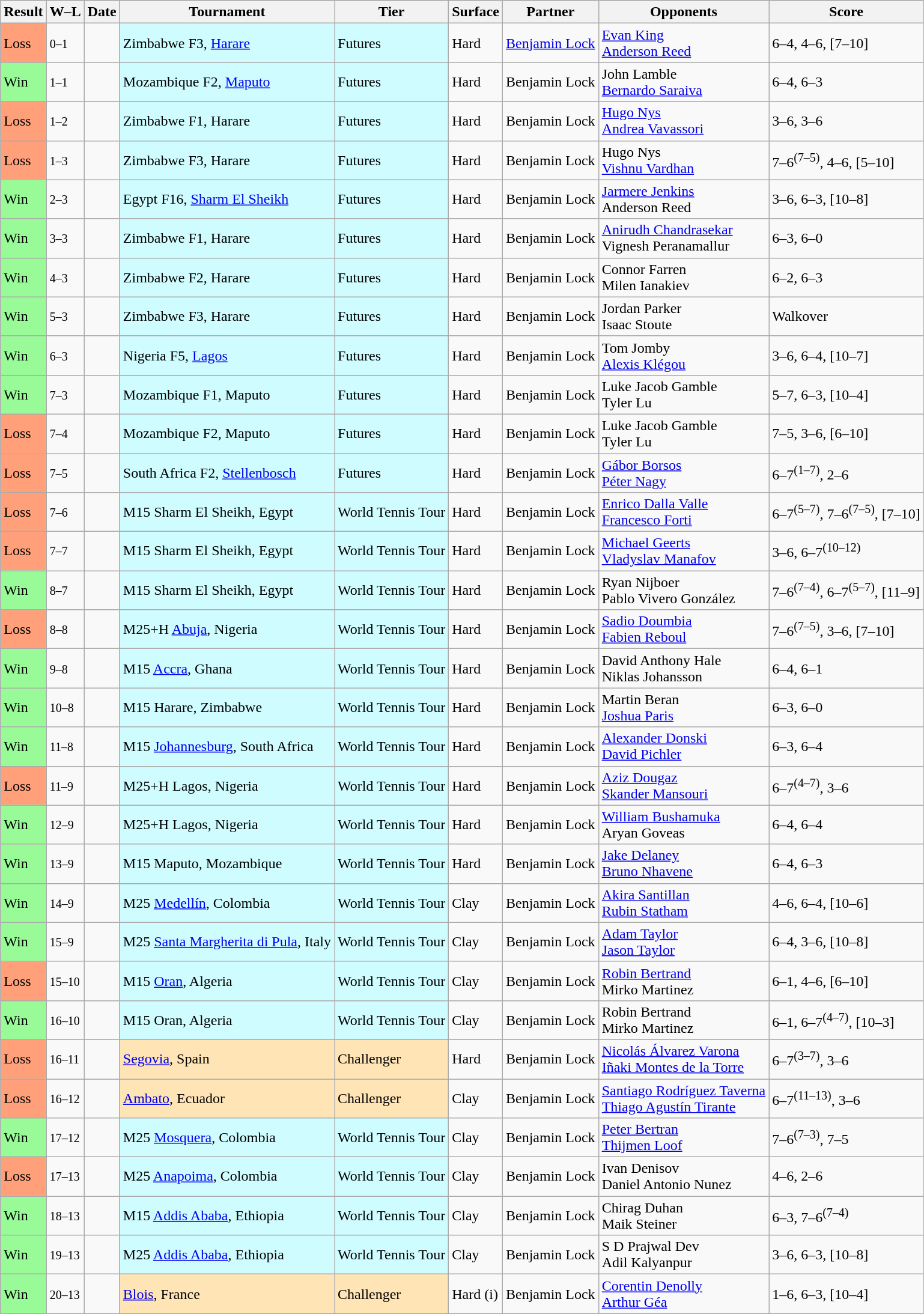<table class="sortable wikitable">
<tr>
<th>Result</th>
<th class="unsortable">W–L</th>
<th>Date</th>
<th>Tournament</th>
<th>Tier</th>
<th>Surface</th>
<th>Partner</th>
<th>Opponents</th>
<th class="unsortable">Score</th>
</tr>
<tr>
<td style="background:#ffa07a;">Loss</td>
<td><small>0–1</small></td>
<td></td>
<td style="background:#cffcff;">Zimbabwe F3, <a href='#'>Harare</a></td>
<td style="background:#cffcff;">Futures</td>
<td>Hard</td>
<td> <a href='#'>Benjamin Lock</a></td>
<td> <a href='#'>Evan King</a><br> <a href='#'>Anderson Reed</a></td>
<td>6–4, 4–6, [7–10]</td>
</tr>
<tr>
<td style="background:#98fb98;">Win</td>
<td><small>1–1</small></td>
<td></td>
<td style="background:#cffcff;">Mozambique F2, <a href='#'>Maputo</a></td>
<td style="background:#cffcff;">Futures</td>
<td>Hard</td>
<td> Benjamin Lock</td>
<td> John Lamble<br> <a href='#'>Bernardo Saraiva</a></td>
<td>6–4, 6–3</td>
</tr>
<tr>
<td style="background:#ffa07a;">Loss</td>
<td><small>1–2</small></td>
<td></td>
<td style="background:#cffcff;">Zimbabwe F1, Harare</td>
<td style="background:#cffcff;">Futures</td>
<td>Hard</td>
<td> Benjamin Lock</td>
<td> <a href='#'>Hugo Nys</a><br> <a href='#'>Andrea Vavassori</a></td>
<td>3–6, 3–6</td>
</tr>
<tr>
<td style="background:#ffa07a;">Loss</td>
<td><small>1–3</small></td>
<td></td>
<td style="background:#cffcff;">Zimbabwe F3, Harare</td>
<td style="background:#cffcff;">Futures</td>
<td>Hard</td>
<td> Benjamin Lock</td>
<td> Hugo Nys<br> <a href='#'>Vishnu Vardhan</a></td>
<td>7–6<sup>(7–5)</sup>, 4–6, [5–10]</td>
</tr>
<tr>
<td style="background:#98fb98;">Win</td>
<td><small>2–3</small></td>
<td></td>
<td style="background:#cffcff;">Egypt F16, <a href='#'>Sharm El Sheikh</a></td>
<td style="background:#cffcff;">Futures</td>
<td>Hard</td>
<td> Benjamin Lock</td>
<td> <a href='#'>Jarmere Jenkins</a><br> Anderson Reed</td>
<td>3–6, 6–3, [10–8]</td>
</tr>
<tr>
<td style="background:#98fb98;">Win</td>
<td><small>3–3</small></td>
<td></td>
<td style="background:#cffcff;">Zimbabwe F1, Harare</td>
<td style="background:#cffcff;">Futures</td>
<td>Hard</td>
<td> Benjamin Lock</td>
<td> <a href='#'>Anirudh Chandrasekar</a><br> Vignesh Peranamallur</td>
<td>6–3, 6–0</td>
</tr>
<tr>
<td style="background:#98fb98;">Win</td>
<td><small>4–3</small></td>
<td></td>
<td style="background:#cffcff;">Zimbabwe F2, Harare</td>
<td style="background:#cffcff;">Futures</td>
<td>Hard</td>
<td> Benjamin Lock</td>
<td> Connor Farren<br> Milen Ianakiev</td>
<td>6–2, 6–3</td>
</tr>
<tr>
<td style="background:#98fb98;">Win</td>
<td><small>5–3</small></td>
<td></td>
<td style="background:#cffcff;">Zimbabwe F3, Harare</td>
<td style="background:#cffcff;">Futures</td>
<td>Hard</td>
<td> Benjamin Lock</td>
<td> Jordan Parker<br> Isaac Stoute</td>
<td>Walkover</td>
</tr>
<tr>
<td style="background:#98fb98;">Win</td>
<td><small>6–3</small></td>
<td></td>
<td style="background:#cffcff;">Nigeria F5, <a href='#'>Lagos</a></td>
<td style="background:#cffcff;">Futures</td>
<td>Hard</td>
<td> Benjamin Lock</td>
<td> Tom Jomby<br> <a href='#'>Alexis Klégou</a></td>
<td>3–6, 6–4, [10–7]</td>
</tr>
<tr>
<td style="background:#98fb98;">Win</td>
<td><small>7–3</small></td>
<td></td>
<td style="background:#cffcff;">Mozambique F1, Maputo</td>
<td style="background:#cffcff;">Futures</td>
<td>Hard</td>
<td> Benjamin Lock</td>
<td> Luke Jacob Gamble<br> Tyler Lu</td>
<td>5–7, 6–3, [10–4]</td>
</tr>
<tr>
<td style="background:#ffa07a;">Loss</td>
<td><small>7–4</small></td>
<td></td>
<td style="background:#cffcff;">Mozambique F2, Maputo</td>
<td style="background:#cffcff;">Futures</td>
<td>Hard</td>
<td> Benjamin Lock</td>
<td> Luke Jacob Gamble<br> Tyler Lu</td>
<td>7–5, 3–6, [6–10]</td>
</tr>
<tr>
<td style="background:#ffa07a;">Loss</td>
<td><small>7–5</small></td>
<td></td>
<td style="background:#cffcff;">South Africa F2, <a href='#'>Stellenbosch</a></td>
<td style="background:#cffcff;">Futures</td>
<td>Hard</td>
<td> Benjamin Lock</td>
<td> <a href='#'>Gábor Borsos</a><br> <a href='#'>Péter Nagy</a></td>
<td>6–7<sup>(1–7)</sup>, 2–6</td>
</tr>
<tr>
<td style="background:#ffa07a;">Loss</td>
<td><small>7–6</small></td>
<td></td>
<td style="background:#cffcff;">M15 Sharm El Sheikh, Egypt</td>
<td style="background:#cffcff;">World Tennis Tour</td>
<td>Hard</td>
<td> Benjamin Lock</td>
<td> <a href='#'>Enrico Dalla Valle</a><br> <a href='#'>Francesco Forti</a></td>
<td>6–7<sup>(5–7)</sup>, 7–6<sup>(7–5)</sup>, [7–10]</td>
</tr>
<tr>
<td style="background:#ffa07a;">Loss</td>
<td><small>7–7</small></td>
<td></td>
<td style="background:#cffcff;">M15 Sharm El Sheikh, Egypt</td>
<td style="background:#cffcff;">World Tennis Tour</td>
<td>Hard</td>
<td> Benjamin Lock</td>
<td> <a href='#'>Michael Geerts</a><br> <a href='#'>Vladyslav Manafov</a></td>
<td>3–6, 6–7<sup>(10–12)</sup></td>
</tr>
<tr>
<td style="background:#98fb98;">Win</td>
<td><small>8–7</small></td>
<td></td>
<td style="background:#cffcff;">M15 Sharm El Sheikh, Egypt</td>
<td style="background:#cffcff;">World Tennis Tour</td>
<td>Hard</td>
<td> Benjamin Lock</td>
<td> Ryan Nijboer<br> Pablo Vivero González</td>
<td>7–6<sup>(7–4)</sup>, 6–7<sup>(5–7)</sup>, [11–9]</td>
</tr>
<tr>
<td style="background:#ffa07a;">Loss</td>
<td><small>8–8</small></td>
<td></td>
<td style="background:#cffcff;">M25+H <a href='#'>Abuja</a>, Nigeria</td>
<td style="background:#cffcff;">World Tennis Tour</td>
<td>Hard</td>
<td> Benjamin Lock</td>
<td> <a href='#'>Sadio Doumbia</a><br> <a href='#'>Fabien Reboul</a></td>
<td>7–6<sup>(7–5)</sup>, 3–6, [7–10]</td>
</tr>
<tr>
<td style="background:#98fb98;">Win</td>
<td><small>9–8</small></td>
<td></td>
<td style="background:#cffcff;">M15 <a href='#'>Accra</a>, Ghana</td>
<td style="background:#cffcff;">World Tennis Tour</td>
<td>Hard</td>
<td> Benjamin Lock</td>
<td> David Anthony Hale<br> Niklas Johansson</td>
<td>6–4, 6–1</td>
</tr>
<tr>
<td style="background:#98fb98;">Win</td>
<td><small>10–8</small></td>
<td></td>
<td style="background:#cffcff;">M15 Harare, Zimbabwe</td>
<td style="background:#cffcff;">World Tennis Tour</td>
<td>Hard</td>
<td> Benjamin Lock</td>
<td> Martin Beran<br> <a href='#'>Joshua Paris</a></td>
<td>6–3, 6–0</td>
</tr>
<tr>
<td style="background:#98fb98;">Win</td>
<td><small>11–8</small></td>
<td></td>
<td style="background:#cffcff;">M15 <a href='#'>Johannesburg</a>, South Africa</td>
<td style="background:#cffcff;">World Tennis Tour</td>
<td>Hard</td>
<td> Benjamin Lock</td>
<td> <a href='#'>Alexander Donski</a><br> <a href='#'>David Pichler</a></td>
<td>6–3, 6–4</td>
</tr>
<tr>
<td style="background:#ffa07a;">Loss</td>
<td><small>11–9</small></td>
<td></td>
<td style="background:#cffcff;">M25+H Lagos, Nigeria</td>
<td style="background:#cffcff;">World Tennis Tour</td>
<td>Hard</td>
<td> Benjamin Lock</td>
<td> <a href='#'>Aziz Dougaz</a><br> <a href='#'>Skander Mansouri</a></td>
<td>6–7<sup>(4–7)</sup>, 3–6</td>
</tr>
<tr>
<td style="background:#98fb98;">Win</td>
<td><small>12–9</small></td>
<td></td>
<td style="background:#cffcff;">M25+H Lagos, Nigeria</td>
<td style="background:#cffcff;">World Tennis Tour</td>
<td>Hard</td>
<td> Benjamin Lock</td>
<td> <a href='#'>William Bushamuka</a><br> Aryan Goveas</td>
<td>6–4, 6–4</td>
</tr>
<tr>
<td style="background:#98fb98;">Win</td>
<td><small>13–9</small></td>
<td></td>
<td style="background:#cffcff;">M15 Maputo, Mozambique</td>
<td style="background:#cffcff;">World Tennis Tour</td>
<td>Hard</td>
<td> Benjamin Lock</td>
<td> <a href='#'>Jake Delaney</a><br> <a href='#'>Bruno Nhavene</a></td>
<td>6–4, 6–3</td>
</tr>
<tr>
<td style="background:#98fb98;">Win</td>
<td><small>14–9</small></td>
<td></td>
<td style="background:#cffcff;">M25 <a href='#'>Medellín</a>, Colombia</td>
<td style="background:#cffcff;">World Tennis Tour</td>
<td>Clay</td>
<td> Benjamin Lock</td>
<td> <a href='#'>Akira Santillan</a><br> <a href='#'>Rubin Statham</a></td>
<td>4–6, 6–4, [10–6]</td>
</tr>
<tr>
<td style="background:#98fb98;">Win</td>
<td><small>15–9</small></td>
<td></td>
<td style="background:#cffcff;">M25 <a href='#'>Santa Margherita di Pula</a>, Italy</td>
<td style="background:#cffcff;">World Tennis Tour</td>
<td>Clay</td>
<td> Benjamin Lock</td>
<td> <a href='#'>Adam Taylor</a><br> <a href='#'>Jason Taylor</a></td>
<td>6–4, 3–6, [10–8]</td>
</tr>
<tr>
<td style="background:#ffa07a;">Loss</td>
<td><small>15–10</small></td>
<td></td>
<td style="background:#cffcff;">M15 <a href='#'>Oran</a>, Algeria</td>
<td style="background:#cffcff;">World Tennis Tour</td>
<td>Clay</td>
<td> Benjamin Lock</td>
<td> <a href='#'>Robin Bertrand</a><br> Mirko Martinez</td>
<td>6–1, 4–6, [6–10]</td>
</tr>
<tr>
<td style="background:#98fb98;">Win</td>
<td><small>16–10</small></td>
<td></td>
<td style="background:#cffcff;">M15 Oran, Algeria</td>
<td style="background:#cffcff;">World Tennis Tour</td>
<td>Clay</td>
<td> Benjamin Lock</td>
<td> Robin Bertrand <br> Mirko Martinez</td>
<td>6–1, 6–7<sup>(4–7)</sup>, [10–3]</td>
</tr>
<tr>
<td style="background:#ffa07a;">Loss</td>
<td><small>16–11</small></td>
<td><a href='#'></a></td>
<td style="background:moccasin;"><a href='#'>Segovia</a>, Spain</td>
<td style="background:moccasin;">Challenger</td>
<td>Hard</td>
<td> Benjamin Lock</td>
<td> <a href='#'>Nicolás Álvarez Varona</a><br> <a href='#'>Iñaki Montes de la Torre</a></td>
<td>6–7<sup>(3–7)</sup>, 3–6</td>
</tr>
<tr>
<td style="background:#ffa07a;">Loss</td>
<td><small>16–12</small></td>
<td><a href='#'></a></td>
<td style="background:moccasin;"><a href='#'>Ambato</a>, Ecuador</td>
<td style="background:moccasin;">Challenger</td>
<td>Clay</td>
<td> Benjamin Lock</td>
<td> <a href='#'>Santiago Rodríguez Taverna</a><br> <a href='#'>Thiago Agustín Tirante</a></td>
<td>6–7<sup>(11–13)</sup>, 3–6</td>
</tr>
<tr>
<td style="background:#98fb98;">Win</td>
<td><small>17–12</small></td>
<td></td>
<td style="background:#cffcff;">M25 <a href='#'>Mosquera</a>, Colombia</td>
<td style="background:#cffcff;">World Tennis Tour</td>
<td>Clay</td>
<td> Benjamin Lock</td>
<td> <a href='#'>Peter Bertran</a> <br> <a href='#'>Thijmen Loof</a></td>
<td>7–6<sup>(7–3)</sup>, 7–5</td>
</tr>
<tr>
<td style="background:#ffa07a;">Loss</td>
<td><small>17–13</small></td>
<td></td>
<td style="background:#cffcff;">M25 <a href='#'>Anapoima</a>, Colombia</td>
<td style="background:#cffcff;">World Tennis Tour</td>
<td>Clay</td>
<td> Benjamin Lock</td>
<td> Ivan Denisov <br> Daniel Antonio Nunez</td>
<td>4–6, 2–6</td>
</tr>
<tr>
<td style="background:#98FB98;">Win</td>
<td><small>18–13</small></td>
<td></td>
<td style="background:#cffcff;">M15 <a href='#'>Addis Ababa</a>, Ethiopia</td>
<td style="background:#cffcff;">World Tennis Tour</td>
<td>Clay</td>
<td> Benjamin Lock</td>
<td> Chirag Duhan <br> Maik Steiner</td>
<td>6–3, 7–6<sup>(7–4)</sup></td>
</tr>
<tr>
<td style="background:#98FB98;">Win</td>
<td><small>19–13</small></td>
<td></td>
<td style="background:#cffcff;">M25 <a href='#'>Addis Ababa</a>, Ethiopia</td>
<td style="background:#cffcff;">World Tennis Tour</td>
<td>Clay</td>
<td> Benjamin Lock</td>
<td> S D Prajwal Dev <br> Adil Kalyanpur</td>
<td>3–6, 6–3, [10–8]</td>
</tr>
<tr>
<td style="background:#98fb98;">Win</td>
<td><small>20–13</small></td>
<td></td>
<td style="background:moccasin;"><a href='#'>Blois</a>, France</td>
<td style="background:moccasin;">Challenger</td>
<td>Hard (i)</td>
<td> Benjamin Lock</td>
<td> <a href='#'>Corentin Denolly</a><br> <a href='#'>Arthur Géa</a></td>
<td>1–6, 6–3, [10–4]</td>
</tr>
</table>
